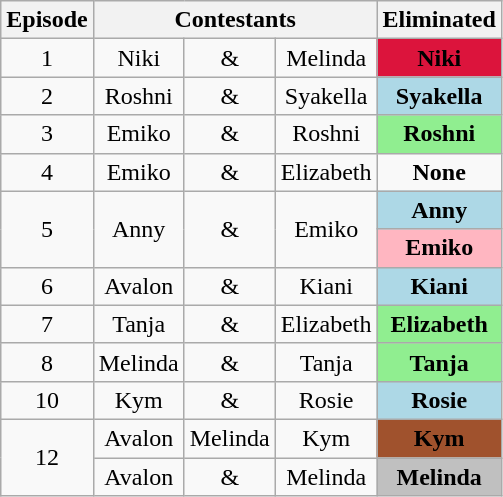<table class="wikitable" border="2" style="text-align:center">
<tr>
<th>Episode</th>
<th colspan="3">Contestants</th>
<th>Eliminated</th>
</tr>
<tr>
<td>1</td>
<td>Niki</td>
<td>&</td>
<td>Melinda</td>
<td style="background:crimson"><strong>Niki</strong></td>
</tr>
<tr>
<td>2</td>
<td>Roshni</td>
<td>&</td>
<td>Syakella</td>
<td style="background:lightblue"><strong>Syakella</strong></td>
</tr>
<tr>
<td>3</td>
<td>Emiko</td>
<td>&</td>
<td>Roshni</td>
<td style="background:lightgreen"><strong>Roshni</strong></td>
</tr>
<tr>
<td>4</td>
<td>Emiko</td>
<td>&</td>
<td>Elizabeth</td>
<td><strong>None</strong></td>
</tr>
<tr>
<td rowspan="2">5</td>
<td rowspan="2">Anny</td>
<td rowspan="2">&</td>
<td rowspan="2">Emiko</td>
<td style="background:lightblue"><strong>Anny</strong></td>
</tr>
<tr>
<td style="background:lightpink"><strong>Emiko</strong></td>
</tr>
<tr>
<td>6</td>
<td>Avalon</td>
<td>&</td>
<td>Kiani</td>
<td style="background:lightblue"><strong>Kiani</strong></td>
</tr>
<tr>
<td>7</td>
<td>Tanja</td>
<td>&</td>
<td>Elizabeth</td>
<td style="background:lightgreen"><strong>Elizabeth</strong></td>
</tr>
<tr>
<td>8</td>
<td>Melinda</td>
<td>&</td>
<td>Tanja</td>
<td style="background:lightgreen"><strong>Tanja</strong></td>
</tr>
<tr>
<td>10</td>
<td>Kym</td>
<td>&</td>
<td>Rosie</td>
<td style="background:lightblue"><strong>Rosie</strong></td>
</tr>
<tr>
<td rowspan="2">12</td>
<td>Avalon</td>
<td>Melinda</td>
<td>Kym</td>
<td style="background:sienna"><strong>Kym</strong></td>
</tr>
<tr>
<td>Avalon</td>
<td>&</td>
<td>Melinda</td>
<td style="background:silver"><strong>Melinda</strong></td>
</tr>
</table>
